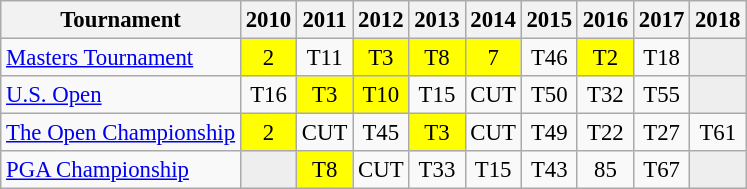<table class="wikitable" style="font-size:95%;text-align:center;">
<tr>
<th>Tournament</th>
<th>2010</th>
<th>2011</th>
<th>2012</th>
<th>2013</th>
<th>2014</th>
<th>2015</th>
<th>2016</th>
<th>2017</th>
<th>2018</th>
</tr>
<tr>
<td align=left><a href='#'>Masters Tournament</a></td>
<td style="background:yellow;">2</td>
<td>T11</td>
<td style="background:yellow;">T3</td>
<td style="background:yellow;">T8</td>
<td style="background:yellow;">7</td>
<td>T46</td>
<td style="background:yellow;">T2</td>
<td>T18</td>
<td style="background:#eeeeee;"></td>
</tr>
<tr>
<td align=left><a href='#'>U.S. Open</a></td>
<td>T16</td>
<td style="background:yellow;">T3</td>
<td style="background:yellow;">T10</td>
<td>T15</td>
<td>CUT</td>
<td>T50</td>
<td>T32</td>
<td>T55</td>
<td style="background:#eeeeee;"></td>
</tr>
<tr>
<td align=left><a href='#'>The Open Championship</a></td>
<td style="background:yellow;">2</td>
<td>CUT</td>
<td>T45</td>
<td style="background:yellow;">T3</td>
<td>CUT</td>
<td>T49</td>
<td>T22</td>
<td>T27</td>
<td>T61</td>
</tr>
<tr>
<td align=left><a href='#'>PGA Championship</a></td>
<td style="background:#eeeeee;"></td>
<td style="background:yellow;">T8</td>
<td>CUT</td>
<td>T33</td>
<td>T15</td>
<td>T43</td>
<td>85</td>
<td>T67</td>
<td style="background:#eeeeee;"></td>
</tr>
</table>
